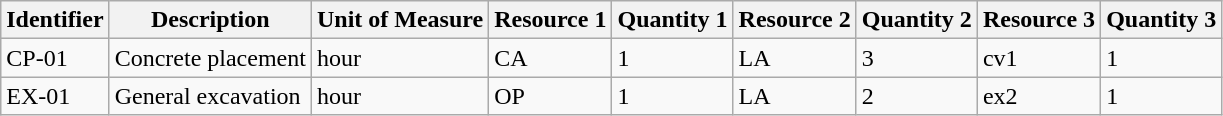<table class="wikitable">
<tr>
<th>Identifier</th>
<th>Description</th>
<th>Unit of Measure</th>
<th>Resource 1</th>
<th>Quantity 1</th>
<th>Resource 2</th>
<th>Quantity 2</th>
<th>Resource 3</th>
<th>Quantity 3</th>
</tr>
<tr>
<td>CP-01</td>
<td>Concrete placement</td>
<td>hour</td>
<td>CA</td>
<td>1</td>
<td>LA</td>
<td>3</td>
<td>cv1</td>
<td>1</td>
</tr>
<tr>
<td>EX-01</td>
<td>General excavation</td>
<td>hour</td>
<td>OP</td>
<td>1</td>
<td>LA</td>
<td>2</td>
<td>ex2</td>
<td>1</td>
</tr>
</table>
